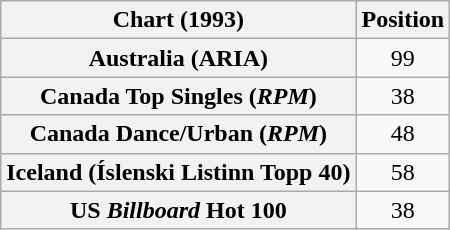<table class="wikitable sortable plainrowheaders" style="text-align:center">
<tr>
<th>Chart (1993)</th>
<th>Position</th>
</tr>
<tr>
<th scope="row">Australia (ARIA)</th>
<td>99</td>
</tr>
<tr>
<th scope="row">Canada Top Singles (<em>RPM</em>)</th>
<td>38</td>
</tr>
<tr>
<th scope="row">Canada Dance/Urban (<em>RPM</em>)</th>
<td>48</td>
</tr>
<tr>
<th scope="row">Iceland (Íslenski Listinn Topp 40)</th>
<td>58</td>
</tr>
<tr>
<th scope="row">US <em>Billboard</em> Hot 100</th>
<td>38</td>
</tr>
</table>
